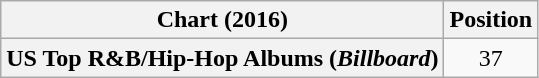<table class="wikitable plainrowheaders" style="text-align:center">
<tr>
<th scope="col">Chart (2016)</th>
<th scope="col">Position</th>
</tr>
<tr>
<th scope="row">US Top R&B/Hip-Hop Albums (<em>Billboard</em>)</th>
<td>37</td>
</tr>
</table>
